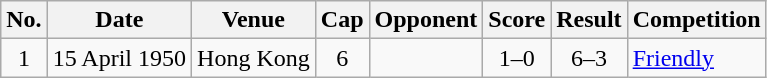<table class="wikitable sortable">
<tr>
<th>No.</th>
<th>Date</th>
<th>Venue</th>
<th>Cap</th>
<th>Opponent</th>
<th>Score</th>
<th>Result</th>
<th>Competition</th>
</tr>
<tr>
<td align="center">1</td>
<td>15 April 1950</td>
<td>Hong Kong</td>
<td align="center">6</td>
<td></td>
<td align="center">1–0</td>
<td align="center">6–3</td>
<td><a href='#'>Friendly</a></td>
</tr>
</table>
